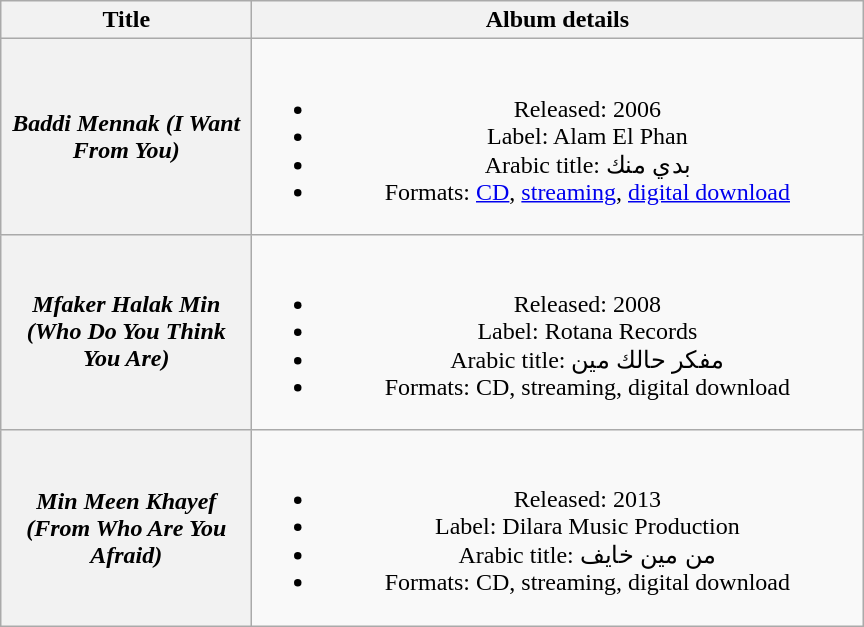<table class="wikitable plainrowheaders" style="text-align:center;">
<tr>
<th scope="col" rowspan="1" style="width:10em;">Title</th>
<th scope="col" rowspan="1" style="width:25em;">Album details</th>
</tr>
<tr>
<th scope="row"><em>Baddi Mennak (I Want From You)</em></th>
<td><br><ul><li>Released: 2006</li><li>Label: Alam El Phan</li><li>Arabic title: بدي منك</li><li>Formats: <a href='#'>CD</a>, <a href='#'>streaming</a>, <a href='#'>digital download</a></li></ul></td>
</tr>
<tr>
<th scope="row"><em>Mfaker Halak Min (Who Do You Think You Are)</em></th>
<td><br><ul><li>Released: 2008</li><li>Label: Rotana Records</li><li>Arabic title: مفكر حالك مين</li><li>Formats: CD, streaming, digital download</li></ul></td>
</tr>
<tr>
<th scope="row"><em>Min Meen Khayef (From Who Are You Afraid)</em></th>
<td><br><ul><li>Released: 2013</li><li>Label: Dilara Music Production</li><li>Arabic title: من مين خايف</li><li>Formats: CD, streaming, digital download</li></ul></td>
</tr>
</table>
